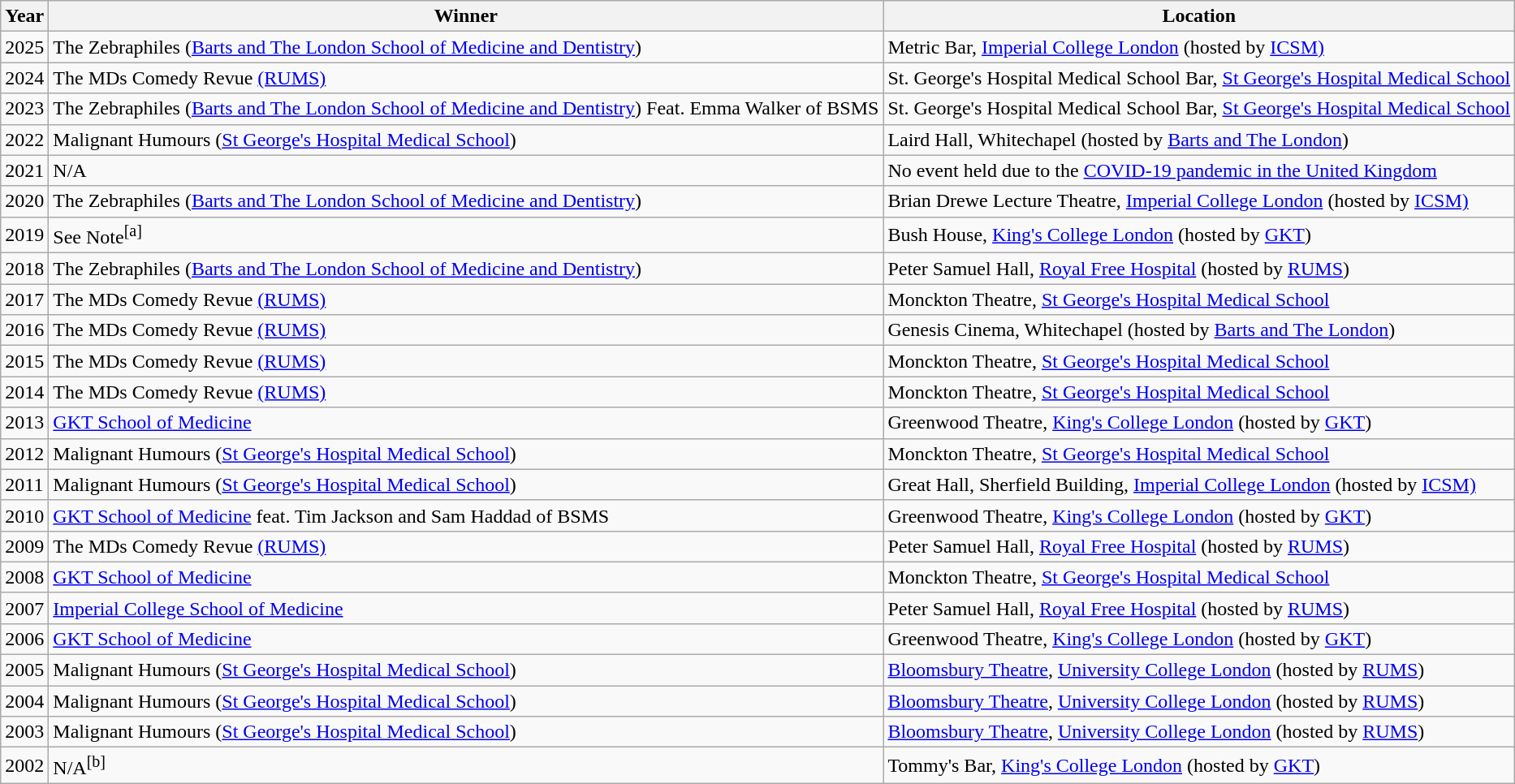<table class="wikitable">
<tr>
<th>Year</th>
<th>Winner</th>
<th>Location</th>
</tr>
<tr>
<td>2025</td>
<td>The Zebraphiles (<a href='#'>Barts and The London School of Medicine and Dentistry</a>)</td>
<td>Metric Bar, <a href='#'>Imperial College London</a> (hosted by <a href='#'>ICSM)</a></td>
</tr>
<tr>
<td>2024</td>
<td>The MDs Comedy Revue <a href='#'>(RUMS)</a></td>
<td>St. George's Hospital Medical School Bar, <a href='#'>St George's Hospital Medical School</a></td>
</tr>
<tr>
<td>2023</td>
<td>The Zebraphiles (<a href='#'>Barts and The London School of Medicine and Dentistry</a>) Feat. Emma Walker of BSMS</td>
<td>St. George's Hospital Medical School Bar, <a href='#'>St George's Hospital Medical School</a></td>
</tr>
<tr>
<td>2022</td>
<td>Malignant Humours (<a href='#'>St George's Hospital Medical School</a>)</td>
<td>Laird Hall, Whitechapel (hosted by <a href='#'>Barts and The London</a>)</td>
</tr>
<tr>
<td>2021</td>
<td>N/A</td>
<td>No event held due to the <a href='#'>COVID-19 pandemic in the United Kingdom</a></td>
</tr>
<tr>
<td>2020</td>
<td>The Zebraphiles (<a href='#'>Barts and The London School of Medicine and Dentistry</a>)</td>
<td>Brian Drewe Lecture Theatre, <a href='#'>Imperial College London</a> (hosted by <a href='#'>ICSM)</a></td>
</tr>
<tr>
<td>2019</td>
<td>See Note<sup>[a]</sup></td>
<td>Bush House, <a href='#'>King's College London</a> (hosted by <a href='#'>GKT</a>)</td>
</tr>
<tr>
<td>2018</td>
<td>The Zebraphiles (<a href='#'>Barts and The London School of Medicine and Dentistry</a>)</td>
<td>Peter Samuel Hall, <a href='#'>Royal Free Hospital</a> (hosted by <a href='#'>RUMS</a>)</td>
</tr>
<tr>
<td>2017</td>
<td>The MDs Comedy Revue <a href='#'>(RUMS)</a></td>
<td>Monckton Theatre, <a href='#'>St George's Hospital Medical School</a></td>
</tr>
<tr>
<td>2016</td>
<td>The MDs Comedy Revue <a href='#'>(RUMS)</a></td>
<td>Genesis Cinema, Whitechapel (hosted by <a href='#'>Barts and The London</a>)</td>
</tr>
<tr>
<td>2015</td>
<td>The MDs Comedy Revue <a href='#'>(RUMS)</a></td>
<td>Monckton Theatre, <a href='#'>St George's Hospital Medical School</a></td>
</tr>
<tr>
<td>2014</td>
<td>The MDs Comedy Revue <a href='#'>(RUMS)</a></td>
<td>Monckton Theatre, <a href='#'>St George's Hospital Medical School</a></td>
</tr>
<tr>
<td>2013</td>
<td><a href='#'>GKT School of Medicine</a></td>
<td>Greenwood Theatre, <a href='#'>King's College London</a> (hosted by <a href='#'>GKT</a>)</td>
</tr>
<tr>
<td>2012</td>
<td>Malignant Humours (<a href='#'>St George's Hospital Medical School</a>)</td>
<td>Monckton Theatre, <a href='#'>St George's Hospital Medical School</a></td>
</tr>
<tr>
<td>2011</td>
<td>Malignant Humours (<a href='#'>St George's Hospital Medical School</a>)</td>
<td>Great Hall, Sherfield Building, <a href='#'>Imperial College London</a> (hosted by <a href='#'>ICSM)</a></td>
</tr>
<tr>
<td>2010</td>
<td><a href='#'>GKT School of Medicine</a> feat. Tim Jackson and Sam Haddad of BSMS</td>
<td>Greenwood Theatre, <a href='#'>King's College London</a> (hosted by <a href='#'>GKT</a>)</td>
</tr>
<tr>
<td>2009</td>
<td>The MDs Comedy Revue <a href='#'>(RUMS)</a></td>
<td>Peter Samuel Hall, <a href='#'>Royal Free Hospital</a> (hosted by <a href='#'>RUMS</a>)</td>
</tr>
<tr>
<td>2008</td>
<td><a href='#'>GKT School of Medicine</a></td>
<td>Monckton Theatre, <a href='#'>St George's Hospital Medical School</a></td>
</tr>
<tr>
<td>2007</td>
<td><a href='#'>Imperial College School of Medicine</a></td>
<td>Peter Samuel Hall, <a href='#'>Royal Free Hospital</a> (hosted by <a href='#'>RUMS</a>)</td>
</tr>
<tr>
<td>2006</td>
<td><a href='#'>GKT School of Medicine</a></td>
<td>Greenwood Theatre, <a href='#'>King's College London</a> (hosted by <a href='#'>GKT</a>)</td>
</tr>
<tr>
<td>2005</td>
<td>Malignant Humours (<a href='#'>St George's Hospital Medical School</a>)</td>
<td><a href='#'>Bloomsbury Theatre</a>, <a href='#'>University College London</a> (hosted by <a href='#'>RUMS</a>)</td>
</tr>
<tr>
<td>2004</td>
<td>Malignant Humours (<a href='#'>St George's Hospital Medical School</a>)</td>
<td><a href='#'>Bloomsbury Theatre</a>, <a href='#'>University College London</a> (hosted by <a href='#'>RUMS</a>)</td>
</tr>
<tr>
<td>2003</td>
<td>Malignant Humours (<a href='#'>St George's Hospital Medical School</a>)</td>
<td><a href='#'>Bloomsbury Theatre</a>, <a href='#'>University College London</a> (hosted by <a href='#'>RUMS</a>)</td>
</tr>
<tr>
<td>2002</td>
<td>N/A<sup>[b]</sup></td>
<td>Tommy's Bar, <a href='#'>King's College London</a> (hosted by <a href='#'>GKT</a>)</td>
</tr>
</table>
